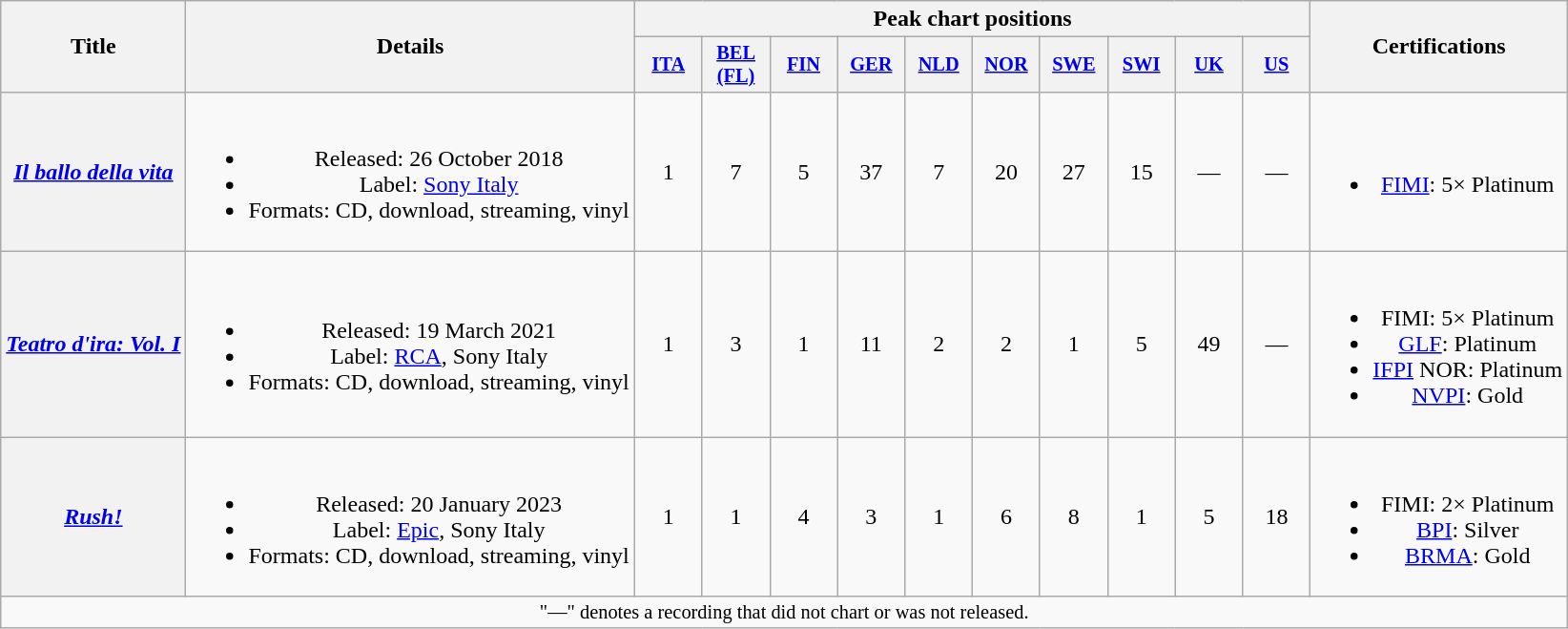<table class="wikitable plainrowheaders" style="text-align:center;">
<tr>
<th scope="col" rowspan="2">Title</th>
<th scope="col" rowspan="2">Details</th>
<th scope="col" colspan="10">Peak chart positions</th>
<th scope="col" rowspan="2">Certifications</th>
</tr>
<tr>
<th scope="col" style="width:3em;font-size:85%;"><a href='#'>ITA</a><br></th>
<th scope="col" style="width:3em;font-size:85%;"><a href='#'>BEL<br>(FL)</a><br></th>
<th scope="col" style="width:3em;font-size:85%;"><a href='#'>FIN</a><br></th>
<th scope="col" style="width:3em;font-size:85%;"><a href='#'>GER</a><br></th>
<th scope="col" style="width:3em;font-size:85%;"><a href='#'>NLD</a><br></th>
<th scope="col" style="width:3em;font-size:85%;"><a href='#'>NOR</a><br></th>
<th scope="col" style="width:3em;font-size:85%;"><a href='#'>SWE</a><br></th>
<th scope="col" style="width:3em;font-size:85%;"><a href='#'>SWI</a><br></th>
<th scope="col" style="width:3em;font-size:85%;"><a href='#'>UK</a><br></th>
<th scope="col" style="width:3em;font-size:85%;"><a href='#'>US</a><br></th>
</tr>
<tr>
<th scope="row"><em><a href='#'>Il ballo della vita</a></em></th>
<td><br><ul><li>Released: 26 October 2018</li><li>Label: <a href='#'>Sony Italy</a></li><li>Formats: CD, download, streaming, vinyl</li></ul></td>
<td>1</td>
<td>7</td>
<td>5</td>
<td>37</td>
<td>7</td>
<td>20</td>
<td>27</td>
<td>15</td>
<td>—</td>
<td>—</td>
<td><br><ul><li><a href='#'>FIMI</a>: 5× Platinum</li></ul></td>
</tr>
<tr>
<th scope="row"><em><a href='#'>Teatro d'ira: Vol. I</a></em></th>
<td><br><ul><li>Released: 19 March 2021</li><li>Label: <a href='#'>RCA</a>, Sony Italy</li><li>Formats: CD, download, streaming, vinyl</li></ul></td>
<td>1</td>
<td>3</td>
<td>1</td>
<td>11</td>
<td>2</td>
<td>2</td>
<td>1</td>
<td>5</td>
<td>49</td>
<td>—</td>
<td><br><ul><li>FIMI: 5× Platinum</li><li><a href='#'>GLF</a>: Platinum</li><li><a href='#'>IFPI</a> NOR: Platinum</li><li><a href='#'>NVPI</a>: Gold</li></ul></td>
</tr>
<tr>
<th scope="row"><em><a href='#'>Rush!</a></em></th>
<td><br><ul><li>Released: 20 January 2023</li><li>Label: <a href='#'>Epic</a>, Sony Italy</li><li>Formats: CD, download, streaming, vinyl</li></ul></td>
<td>1</td>
<td>1</td>
<td>4</td>
<td>3</td>
<td>1</td>
<td>6</td>
<td>8</td>
<td>1</td>
<td>5</td>
<td>18</td>
<td><br><ul><li>FIMI: 2× Platinum</li><li><a href='#'>BPI</a>: Silver</li><li><a href='#'>BRMA</a>: Gold</li></ul></td>
</tr>
<tr>
<td colspan="13" style="font-size:85%;">"—" denotes a recording that did not chart or was not released.</td>
</tr>
</table>
